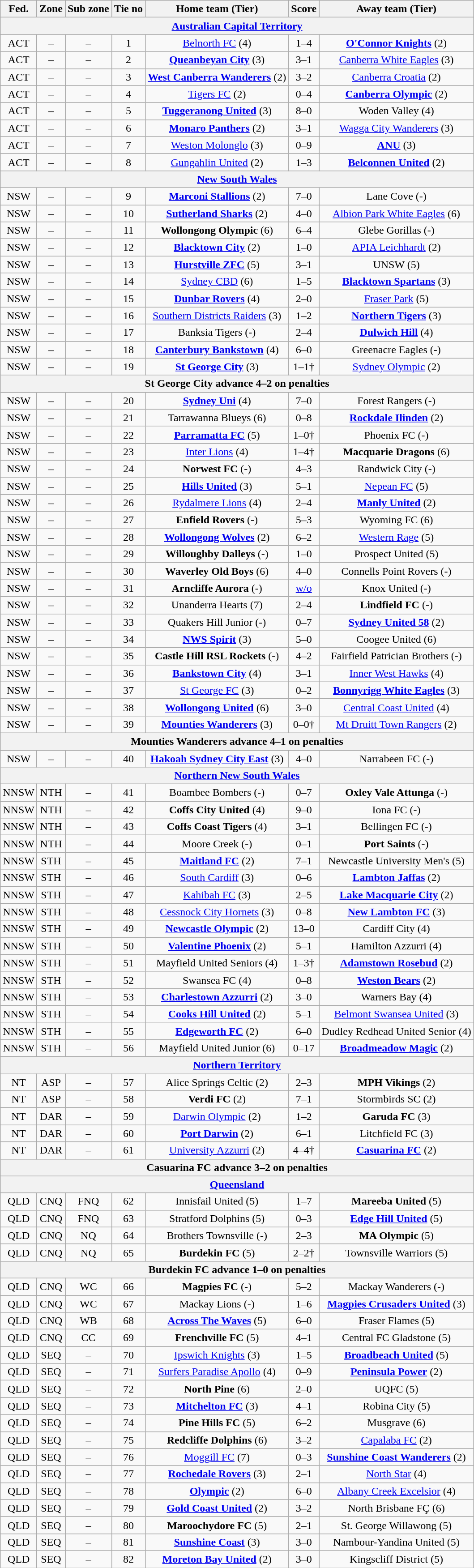<table class="wikitable" style="text-align:center">
<tr>
<th>Fed.</th>
<th>Zone</th>
<th>Sub zone</th>
<th>Tie no</th>
<th>Home team (Tier)</th>
<th>Score</th>
<th>Away team (Tier)</th>
</tr>
<tr>
<th colspan=7><a href='#'>Australian Capital Territory</a></th>
</tr>
<tr>
<td>ACT</td>
<td>–</td>
<td>–</td>
<td>1</td>
<td><a href='#'>Belnorth FC</a> (4)</td>
<td>1–4</td>
<td><strong><a href='#'>O'Connor Knights</a></strong> (2)</td>
</tr>
<tr>
<td>ACT</td>
<td>–</td>
<td>–</td>
<td>2</td>
<td><strong><a href='#'>Queanbeyan City</a></strong> (3)</td>
<td>3–1</td>
<td><a href='#'>Canberra White Eagles</a> (3)</td>
</tr>
<tr>
<td>ACT</td>
<td>–</td>
<td>–</td>
<td>3</td>
<td><strong><a href='#'>West Canberra Wanderers</a></strong> (2)</td>
<td>3–2</td>
<td><a href='#'>Canberra Croatia</a> (2)</td>
</tr>
<tr>
<td>ACT</td>
<td>–</td>
<td>–</td>
<td>4</td>
<td><a href='#'>Tigers FC</a> (2)</td>
<td>0–4</td>
<td><strong><a href='#'>Canberra Olympic</a></strong> (2)</td>
</tr>
<tr>
<td>ACT</td>
<td>–</td>
<td>–</td>
<td>5</td>
<td><strong><a href='#'>Tuggeranong United</a></strong> (3)</td>
<td>8–0</td>
<td>Woden Valley (4)</td>
</tr>
<tr>
<td>ACT</td>
<td>–</td>
<td>–</td>
<td>6</td>
<td><strong><a href='#'>Monaro Panthers</a></strong> (2)</td>
<td>3–1</td>
<td><a href='#'>Wagga City Wanderers</a> (3)</td>
</tr>
<tr>
<td>ACT</td>
<td>–</td>
<td>–</td>
<td>7</td>
<td><a href='#'>Weston Molonglo</a> (3)</td>
<td>0–9</td>
<td><strong><a href='#'>ANU</a></strong> (3)</td>
</tr>
<tr>
<td>ACT</td>
<td>–</td>
<td>–</td>
<td>8</td>
<td><a href='#'>Gungahlin United</a> (2)</td>
<td>1–3</td>
<td><strong><a href='#'>Belconnen United</a></strong> (2)</td>
</tr>
<tr>
<th colspan=7><a href='#'>New South Wales</a></th>
</tr>
<tr>
<td>NSW</td>
<td>–</td>
<td>–</td>
<td>9</td>
<td><strong><a href='#'>Marconi Stallions</a></strong> (2)</td>
<td>7–0</td>
<td>Lane Cove (-)</td>
</tr>
<tr>
<td>NSW</td>
<td>–</td>
<td>–</td>
<td>10</td>
<td><strong><a href='#'>Sutherland Sharks</a></strong> (2)</td>
<td>4–0</td>
<td><a href='#'>Albion Park White Eagles</a> (6)</td>
</tr>
<tr>
<td>NSW</td>
<td>–</td>
<td>–</td>
<td>11</td>
<td><strong>Wollongong Olympic</strong> (6)</td>
<td>6–4</td>
<td>Glebe Gorillas (-)</td>
</tr>
<tr>
<td>NSW</td>
<td>–</td>
<td>–</td>
<td>12</td>
<td><strong><a href='#'>Blacktown City</a></strong> (2)</td>
<td>1–0</td>
<td><a href='#'>APIA Leichhardt</a> (2)</td>
</tr>
<tr>
<td>NSW</td>
<td>–</td>
<td>–</td>
<td>13</td>
<td><strong><a href='#'>Hurstville ZFC</a></strong> (5)</td>
<td>3–1</td>
<td>UNSW (5)</td>
</tr>
<tr>
<td>NSW</td>
<td>–</td>
<td>–</td>
<td>14</td>
<td><a href='#'>Sydney CBD</a> (6)</td>
<td>1–5</td>
<td><strong><a href='#'>Blacktown Spartans</a></strong> (3)</td>
</tr>
<tr>
<td>NSW</td>
<td>–</td>
<td>–</td>
<td>15</td>
<td><strong><a href='#'>Dunbar Rovers</a></strong> (4)</td>
<td>2–0</td>
<td><a href='#'>Fraser Park</a> (5)</td>
</tr>
<tr>
<td>NSW</td>
<td>–</td>
<td>–</td>
<td>16</td>
<td><a href='#'>Southern Districts Raiders</a> (3)</td>
<td>1–2</td>
<td><strong><a href='#'>Northern Tigers</a></strong> (3)</td>
</tr>
<tr>
<td>NSW</td>
<td>–</td>
<td>–</td>
<td>17</td>
<td>Banksia Tigers (-)</td>
<td>2–4</td>
<td><strong><a href='#'>Dulwich Hill</a></strong> (4)</td>
</tr>
<tr>
<td>NSW</td>
<td>–</td>
<td>–</td>
<td>18</td>
<td><strong><a href='#'>Canterbury Bankstown</a></strong> (4)</td>
<td>6–0</td>
<td>Greenacre Eagles (-)</td>
</tr>
<tr>
<td>NSW</td>
<td>–</td>
<td>–</td>
<td>19</td>
<td><strong><a href='#'>St George City</a></strong> (3)</td>
<td>1–1†</td>
<td><a href='#'>Sydney Olympic</a> (2)</td>
</tr>
<tr>
<th colspan=7>St George City advance 4–2 on penalties</th>
</tr>
<tr>
<td>NSW</td>
<td>–</td>
<td>–</td>
<td>20</td>
<td><strong><a href='#'>Sydney Uni</a></strong> (4)</td>
<td>7–0</td>
<td>Forest Rangers (-)</td>
</tr>
<tr>
<td>NSW</td>
<td>–</td>
<td>–</td>
<td>21</td>
<td>Tarrawanna Blueys (6)</td>
<td>0–8</td>
<td><strong><a href='#'>Rockdale Ilinden</a></strong> (2)</td>
</tr>
<tr>
<td>NSW</td>
<td>–</td>
<td>–</td>
<td>22</td>
<td><strong><a href='#'>Parramatta FC</a></strong> (5)</td>
<td>1–0†</td>
<td>Phoenix FC (-)</td>
</tr>
<tr>
<td>NSW</td>
<td>–</td>
<td>–</td>
<td>23</td>
<td><a href='#'>Inter Lions</a> (4)</td>
<td>1–4†</td>
<td><strong>Macquarie Dragons</strong> (6)</td>
</tr>
<tr>
<td>NSW</td>
<td>–</td>
<td>–</td>
<td>24</td>
<td><strong>Norwest FC</strong> (-)</td>
<td>4–3</td>
<td>Randwick City (-)</td>
</tr>
<tr>
<td>NSW</td>
<td>–</td>
<td>–</td>
<td>25</td>
<td><strong><a href='#'>Hills United</a></strong> (3)</td>
<td>5–1</td>
<td><a href='#'>Nepean FC</a> (5)</td>
</tr>
<tr>
<td>NSW</td>
<td>–</td>
<td>–</td>
<td>26</td>
<td><a href='#'>Rydalmere Lions</a> (4)</td>
<td>2–4</td>
<td><strong><a href='#'>Manly United</a></strong> (2)</td>
</tr>
<tr>
<td>NSW</td>
<td>–</td>
<td>–</td>
<td>27</td>
<td><strong>Enfield Rovers</strong> (-)</td>
<td>5–3</td>
<td>Wyoming FC (6)</td>
</tr>
<tr>
<td>NSW</td>
<td>–</td>
<td>–</td>
<td>28</td>
<td><strong><a href='#'>Wollongong Wolves</a></strong> (2)</td>
<td>6–2</td>
<td><a href='#'>Western Rage</a> (5)</td>
</tr>
<tr>
<td>NSW</td>
<td>–</td>
<td>–</td>
<td>29</td>
<td><strong>Willoughby Dalleys</strong> (-)</td>
<td>1–0</td>
<td>Prospect United (5)</td>
</tr>
<tr>
<td>NSW</td>
<td>–</td>
<td>–</td>
<td>30</td>
<td><strong>Waverley Old Boys</strong> (6)</td>
<td>4–0</td>
<td>Connells Point Rovers (-)</td>
</tr>
<tr>
<td>NSW</td>
<td>–</td>
<td>–</td>
<td>31</td>
<td><strong>Arncliffe Aurora</strong> (-)</td>
<td><a href='#'>w/o</a></td>
<td>Knox United (-)</td>
</tr>
<tr>
<td>NSW</td>
<td>–</td>
<td>–</td>
<td>32</td>
<td>Unanderra Hearts (7)</td>
<td>2–4</td>
<td><strong>Lindfield FC</strong> (-)</td>
</tr>
<tr>
<td>NSW</td>
<td>–</td>
<td>–</td>
<td>33</td>
<td>Quakers Hill Junior (-)</td>
<td>0–7</td>
<td><strong><a href='#'>Sydney United 58</a></strong> (2)</td>
</tr>
<tr>
<td>NSW</td>
<td>–</td>
<td>–</td>
<td>34</td>
<td><strong><a href='#'>NWS Spirit</a></strong> (3)</td>
<td>5–0</td>
<td>Coogee United (6)</td>
</tr>
<tr>
<td>NSW</td>
<td>–</td>
<td>–</td>
<td>35</td>
<td><strong>Castle Hill RSL Rockets</strong> (-)</td>
<td>4–2</td>
<td>Fairfield Patrician Brothers (-)</td>
</tr>
<tr>
<td>NSW</td>
<td>–</td>
<td>–</td>
<td>36</td>
<td><strong><a href='#'>Bankstown City</a></strong> (4)</td>
<td>3–1</td>
<td><a href='#'>Inner West Hawks</a> (4)</td>
</tr>
<tr>
<td>NSW</td>
<td>–</td>
<td>–</td>
<td>37</td>
<td><a href='#'>St George FC</a> (3)</td>
<td>0–2</td>
<td><strong><a href='#'>Bonnyrigg White Eagles</a></strong> (3)</td>
</tr>
<tr>
<td>NSW</td>
<td>–</td>
<td>–</td>
<td>38</td>
<td><strong><a href='#'>Wollongong United</a></strong> (6)</td>
<td>3–0</td>
<td><a href='#'>Central Coast United</a> (4)</td>
</tr>
<tr>
<td>NSW</td>
<td>–</td>
<td>–</td>
<td>39</td>
<td><strong><a href='#'>Mounties Wanderers</a></strong> (3)</td>
<td>0–0†</td>
<td><a href='#'>Mt Druitt Town Rangers</a> (2)</td>
</tr>
<tr>
<th colspan=7>Mounties Wanderers advance 4–1 on penalties</th>
</tr>
<tr>
<td>NSW</td>
<td>–</td>
<td>–</td>
<td>40</td>
<td><strong><a href='#'>Hakoah Sydney City East</a></strong> (3)</td>
<td>4–0</td>
<td>Narrabeen FC (-)</td>
</tr>
<tr>
<th colspan=7><a href='#'>Northern New South Wales</a></th>
</tr>
<tr>
<td>NNSW</td>
<td>NTH</td>
<td>–</td>
<td>41</td>
<td>Boambee Bombers (-)</td>
<td>0–7</td>
<td><strong>Oxley Vale Attunga</strong> (-)</td>
</tr>
<tr>
<td>NNSW</td>
<td>NTH</td>
<td>–</td>
<td>42</td>
<td><strong>Coffs City United</strong> (4)</td>
<td>9–0</td>
<td>Iona FC (-)</td>
</tr>
<tr>
<td>NNSW</td>
<td>NTH</td>
<td>–</td>
<td>43</td>
<td><strong>Coffs Coast Tigers</strong> (4)</td>
<td>3–1</td>
<td>Bellingen FC (-)</td>
</tr>
<tr>
<td>NNSW</td>
<td>NTH</td>
<td>–</td>
<td>44</td>
<td>Moore Creek (-)</td>
<td>0–1</td>
<td><strong>Port Saints</strong> (-)</td>
</tr>
<tr>
<td>NNSW</td>
<td>STH</td>
<td>–</td>
<td>45</td>
<td><strong><a href='#'>Maitland FC</a></strong> (2)</td>
<td>7–1</td>
<td>Newcastle University Men's (5)</td>
</tr>
<tr>
<td>NNSW</td>
<td>STH</td>
<td>–</td>
<td>46</td>
<td><a href='#'>South Cardiff</a> (3)</td>
<td>0–6</td>
<td><strong><a href='#'>Lambton Jaffas</a></strong> (2)</td>
</tr>
<tr>
<td>NNSW</td>
<td>STH</td>
<td>–</td>
<td>47</td>
<td><a href='#'>Kahibah FC</a> (3)</td>
<td>2–5</td>
<td><strong><a href='#'>Lake Macquarie City</a></strong> (2)</td>
</tr>
<tr>
<td>NNSW</td>
<td>STH</td>
<td>–</td>
<td>48</td>
<td><a href='#'>Cessnock City Hornets</a> (3)</td>
<td>0–8</td>
<td><strong><a href='#'>New Lambton FC</a></strong> (3)</td>
</tr>
<tr>
<td>NNSW</td>
<td>STH</td>
<td>–</td>
<td>49</td>
<td><strong><a href='#'>Newcastle Olympic</a></strong> (2)</td>
<td>13–0</td>
<td>Cardiff City (4)</td>
</tr>
<tr>
<td>NNSW</td>
<td>STH</td>
<td>–</td>
<td>50</td>
<td><strong><a href='#'>Valentine Phoenix</a></strong> (2)</td>
<td>5–1</td>
<td>Hamilton Azzurri (4)</td>
</tr>
<tr>
<td>NNSW</td>
<td>STH</td>
<td>–</td>
<td>51</td>
<td>Mayfield United Seniors (4)</td>
<td>1–3†</td>
<td><strong><a href='#'>Adamstown Rosebud</a></strong> (2)</td>
</tr>
<tr>
<td>NNSW</td>
<td>STH</td>
<td>–</td>
<td>52</td>
<td>Swansea FC (4)</td>
<td>0–8</td>
<td><strong><a href='#'>Weston Bears</a></strong> (2)</td>
</tr>
<tr>
<td>NNSW</td>
<td>STH</td>
<td>–</td>
<td>53</td>
<td><strong><a href='#'>Charlestown Azzurri</a></strong> (2)</td>
<td>3–0</td>
<td>Warners Bay (4)</td>
</tr>
<tr>
<td>NNSW</td>
<td>STH</td>
<td>–</td>
<td>54</td>
<td><strong><a href='#'>Cooks Hill United</a></strong> (2)</td>
<td>5–1</td>
<td><a href='#'>Belmont Swansea United</a> (3)</td>
</tr>
<tr>
<td>NNSW</td>
<td>STH</td>
<td>–</td>
<td>55</td>
<td><strong><a href='#'>Edgeworth FC</a></strong> (2)</td>
<td>6–0</td>
<td>Dudley Redhead United Senior (4)</td>
</tr>
<tr>
<td>NNSW</td>
<td>STH</td>
<td>–</td>
<td>56</td>
<td>Mayfield United Junior (6)</td>
<td>0–17</td>
<td><strong><a href='#'>Broadmeadow Magic</a></strong> (2)</td>
</tr>
<tr>
<th colspan=7><a href='#'>Northern Territory</a></th>
</tr>
<tr>
<td>NT</td>
<td>ASP</td>
<td>–</td>
<td>57</td>
<td>Alice Springs Celtic (2)</td>
<td>2–3</td>
<td><strong>MPH Vikings</strong> (2)</td>
</tr>
<tr>
<td>NT</td>
<td>ASP</td>
<td>–</td>
<td>58</td>
<td><strong>Verdi FC</strong> (2)</td>
<td>7–1</td>
<td>Stormbirds SC (2)</td>
</tr>
<tr>
<td>NT</td>
<td>DAR</td>
<td>–</td>
<td>59</td>
<td><a href='#'>Darwin Olympic</a> (2)</td>
<td>1–2</td>
<td><strong>Garuda FC</strong> (3)</td>
</tr>
<tr>
<td>NT</td>
<td>DAR</td>
<td>–</td>
<td>60</td>
<td><strong><a href='#'>Port Darwin</a></strong> (2)</td>
<td>6–1</td>
<td>Litchfield FC (3)</td>
</tr>
<tr>
<td>NT</td>
<td>DAR</td>
<td>–</td>
<td>61</td>
<td><a href='#'>University Azzurri</a> (2)</td>
<td>4–4†</td>
<td><strong><a href='#'>Casuarina FC</a></strong> (2)</td>
</tr>
<tr>
<th colspan=7>Casuarina FC advance 3–2 on penalties</th>
</tr>
<tr>
<th colspan=7><a href='#'>Queensland</a></th>
</tr>
<tr>
<td>QLD</td>
<td>CNQ</td>
<td>FNQ</td>
<td>62</td>
<td>Innisfail United (5)</td>
<td>1–7</td>
<td><strong>Mareeba United</strong> (5)</td>
</tr>
<tr>
<td>QLD</td>
<td>CNQ</td>
<td>FNQ</td>
<td>63</td>
<td>Stratford Dolphins (5)</td>
<td>0–3</td>
<td><strong><a href='#'>Edge Hill United</a></strong> (5)</td>
</tr>
<tr>
<td>QLD</td>
<td>CNQ</td>
<td>NQ</td>
<td>64</td>
<td>Brothers Townsville (-)</td>
<td>2–3</td>
<td><strong>MA Olympic</strong> (5)</td>
</tr>
<tr>
<td>QLD</td>
<td>CNQ</td>
<td>NQ</td>
<td>65</td>
<td><strong>Burdekin FC</strong> (5)</td>
<td>2–2†</td>
<td>Townsville Warriors (5)</td>
</tr>
<tr>
<th colspan=7>Burdekin FC advance 1–0 on penalties</th>
</tr>
<tr>
<td>QLD</td>
<td>CNQ</td>
<td>WC</td>
<td>66</td>
<td><strong>Magpies FC</strong> (-)</td>
<td>5–2</td>
<td>Mackay Wanderers (-)</td>
</tr>
<tr>
<td>QLD</td>
<td>CNQ</td>
<td>WC</td>
<td>67</td>
<td>Mackay Lions (-)</td>
<td>1–6</td>
<td><strong><a href='#'>Magpies Crusaders United</a></strong> (3)</td>
</tr>
<tr>
<td>QLD</td>
<td>CNQ</td>
<td>WB</td>
<td>68</td>
<td><strong><a href='#'>Across The Waves</a></strong> (5)</td>
<td>6–0</td>
<td>Fraser Flames (5)</td>
</tr>
<tr>
<td>QLD</td>
<td>CNQ</td>
<td>CC</td>
<td>69</td>
<td><strong>Frenchville FC</strong> (5)</td>
<td>4–1</td>
<td>Central FC Gladstone (5)</td>
</tr>
<tr>
<td>QLD</td>
<td>SEQ</td>
<td>–</td>
<td>70</td>
<td><a href='#'>Ipswich Knights</a> (3)</td>
<td>1–5</td>
<td><strong><a href='#'>Broadbeach United</a></strong> (5)</td>
</tr>
<tr>
<td>QLD</td>
<td>SEQ</td>
<td>–</td>
<td>71</td>
<td><a href='#'>Surfers Paradise Apollo</a> (4)</td>
<td>0–9</td>
<td><strong><a href='#'>Peninsula Power</a></strong> (2)</td>
</tr>
<tr>
<td>QLD</td>
<td>SEQ</td>
<td>–</td>
<td>72</td>
<td><strong>North Pine</strong> (6)</td>
<td>2–0</td>
<td>UQFC (5)</td>
</tr>
<tr>
<td>QLD</td>
<td>SEQ</td>
<td>–</td>
<td>73</td>
<td><strong><a href='#'>Mitchelton FC</a></strong> (3)</td>
<td>4–1</td>
<td>Robina City (5)</td>
</tr>
<tr>
<td>QLD</td>
<td>SEQ</td>
<td>–</td>
<td>74</td>
<td><strong>Pine Hills FC</strong> (5)</td>
<td>6–2</td>
<td>Musgrave (6)</td>
</tr>
<tr>
<td>QLD</td>
<td>SEQ</td>
<td>–</td>
<td>75</td>
<td><strong>Redcliffe Dolphins</strong> (6)</td>
<td>3–2</td>
<td><a href='#'>Capalaba FC</a> (2)</td>
</tr>
<tr>
<td>QLD</td>
<td>SEQ</td>
<td>–</td>
<td>76</td>
<td><a href='#'>Moggill FC</a> (7)</td>
<td>0–3</td>
<td><strong><a href='#'>Sunshine Coast Wanderers</a></strong> (2)</td>
</tr>
<tr>
<td>QLD</td>
<td>SEQ</td>
<td>–</td>
<td>77</td>
<td><strong><a href='#'>Rochedale Rovers</a></strong> (3)</td>
<td>2–1</td>
<td><a href='#'>North Star</a> (4)</td>
</tr>
<tr>
<td>QLD</td>
<td>SEQ</td>
<td>–</td>
<td>78</td>
<td><strong><a href='#'>Olympic</a></strong> (2)</td>
<td>6–0</td>
<td><a href='#'>Albany Creek Excelsior</a> (4)</td>
</tr>
<tr>
<td>QLD</td>
<td>SEQ</td>
<td>–</td>
<td>79</td>
<td><strong><a href='#'>Gold Coast United</a></strong> (2)</td>
<td>3–2</td>
<td>North Brisbane FÇ (6)</td>
</tr>
<tr>
<td>QLD</td>
<td>SEQ</td>
<td>–</td>
<td>80</td>
<td><strong>Maroochydore FC</strong> (5)</td>
<td>2–1</td>
<td>St. George Willawong (5)</td>
</tr>
<tr>
<td>QLD</td>
<td>SEQ</td>
<td>–</td>
<td>81</td>
<td><strong><a href='#'>Sunshine Coast</a></strong> (3)</td>
<td>3–0</td>
<td>Nambour-Yandina United (5)</td>
</tr>
<tr>
<td>QLD</td>
<td>SEQ</td>
<td>–</td>
<td>82</td>
<td><strong><a href='#'>Moreton Bay United</a></strong> (2)</td>
<td>3–0</td>
<td>Kingscliff District (5)</td>
</tr>
</table>
